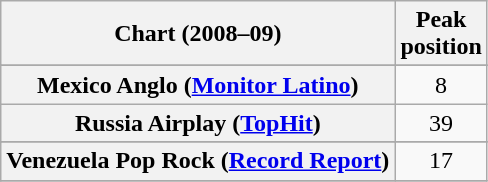<table class="wikitable sortable plainrowheaders" style="text-align:center;">
<tr>
<th scope="col">Chart (2008–09)</th>
<th scope="col">Peak<br>position</th>
</tr>
<tr>
</tr>
<tr>
</tr>
<tr>
</tr>
<tr>
</tr>
<tr>
<th scope="row">Mexico Anglo (<a href='#'>Monitor Latino</a>)</th>
<td>8</td>
</tr>
<tr>
<th scope="row">Russia Airplay (<a href='#'>TopHit</a>)</th>
<td>39</td>
</tr>
<tr>
</tr>
<tr>
<th scope="row">Venezuela Pop Rock (<a href='#'>Record Report</a>)</th>
<td>17</td>
</tr>
<tr>
</tr>
</table>
